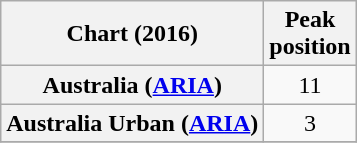<table class="wikitable plainrowheaders sortable" style="text-align:center;">
<tr>
<th scope="col">Chart (2016)</th>
<th scope="col">Peak<br>position</th>
</tr>
<tr>
<th scope="row">Australia (<a href='#'>ARIA</a>)</th>
<td>11</td>
</tr>
<tr>
<th scope="row">Australia Urban (<a href='#'>ARIA</a>)</th>
<td>3</td>
</tr>
<tr>
</tr>
</table>
